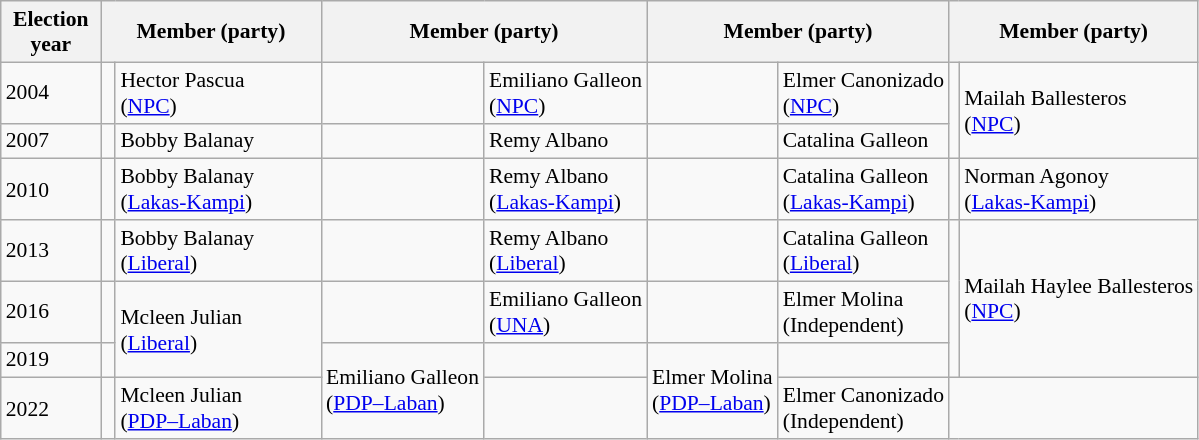<table class=wikitable style="font-size:90%">
<tr>
<th width=60px>Election<br>year</th>
<th colspan=2 width=140px>Member (party)</th>
<th colspan=2 width=140px>Member (party)</th>
<th colspan=2 width=140px>Member (party)</th>
<th colspan=2 width=140px>Member (party)</th>
</tr>
<tr>
<td>2004</td>
<td bgcolor=></td>
<td>Hector Pascua<br>(<a href='#'>NPC</a>)</td>
<td bgcolor=></td>
<td>Emiliano Galleon<br>(<a href='#'>NPC</a>)</td>
<td bgcolor=></td>
<td>Elmer Canonizado<br>(<a href='#'>NPC</a>)</td>
<td rowspan=2 bgcolor=></td>
<td rowspan=2>Mailah Ballesteros<br>(<a href='#'>NPC</a>)</td>
</tr>
<tr>
<td>2007</td>
<td></td>
<td>Bobby Balanay</td>
<td></td>
<td>Remy Albano</td>
<td></td>
<td>Catalina Galleon</td>
</tr>
<tr>
<td>2010</td>
<td bgcolor=></td>
<td>Bobby Balanay<br>(<a href='#'>Lakas-Kampi</a>)</td>
<td bgcolor=></td>
<td>Remy Albano<br>(<a href='#'>Lakas-Kampi</a>)</td>
<td bgcolor=></td>
<td>Catalina Galleon<br>(<a href='#'>Lakas-Kampi</a>)</td>
<td bgcolor=></td>
<td>Norman Agonoy<br>(<a href='#'>Lakas-Kampi</a>)</td>
</tr>
<tr>
<td>2013</td>
<td bgcolor=></td>
<td>Bobby Balanay<br>(<a href='#'>Liberal</a>)</td>
<td bgcolor=></td>
<td>Remy Albano<br>(<a href='#'>Liberal</a>)</td>
<td bgcolor=></td>
<td>Catalina Galleon<br>(<a href='#'>Liberal</a>)</td>
<td rowspan=3 bgcolor=></td>
<td rowspan="3">Mailah Haylee Ballesteros<br>(<a href='#'>NPC</a>)</td>
</tr>
<tr>
<td>2016</td>
<td bgcolor=></td>
<td rowspan="2">Mcleen Julian<br>(<a href='#'>Liberal</a>)</td>
<td bgcolor=></td>
<td>Emiliano Galleon<br>(<a href='#'>UNA</a>)</td>
<td bgcolor=></td>
<td>Elmer Molina<br>(Independent)</td>
</tr>
<tr>
<td>2019</td>
<td bgcolor=></td>
<td rowspan="2">Emiliano Galleon<br>(<a href='#'>PDP–Laban</a>)</td>
<td bgcolor=></td>
<td rowspan="2">Elmer Molina<br>(<a href='#'>PDP–Laban</a>)</td>
</tr>
<tr>
<td>2022</td>
<td bgcolor=></td>
<td>Mcleen Julian<br>(<a href='#'>PDP–Laban</a>)</td>
<td bgcolor=></td>
<td>Elmer Canonizado<br>(Independent)</td>
</tr>
</table>
